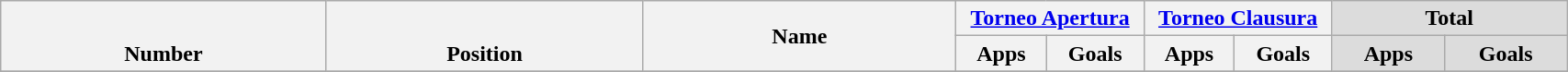<table class="wikitable" style="text-align:center" width=90%>
<tr>
<th rowspan="2" valign="bottom">Number</th>
<th rowspan="2" valign="bottom">Position</th>
<th rowspan="2" width=20%>Name</th>
<th colspan="2" width=12%><a href='#'>Torneo Apertura</a></th>
<th colspan="2" width=12%><a href='#'>Torneo Clausura</a></th>
<th colspan="2" width=15% style="background: #DCDCDC">Total</th>
</tr>
<tr>
<th>Apps</th>
<th>Goals</th>
<th>Apps</th>
<th>Goals</th>
<th style="background: #DCDCDC">Apps</th>
<th style="background: #DCDCDC">Goals</th>
</tr>
<tr>
</tr>
</table>
